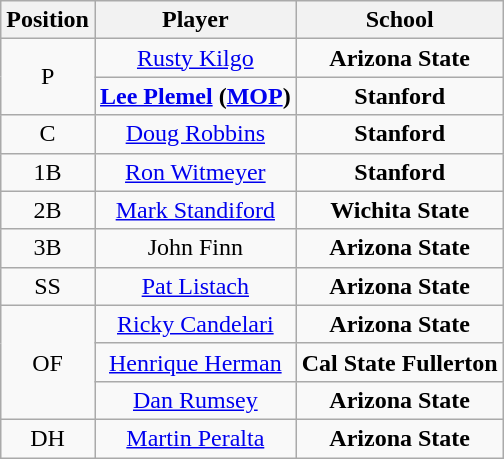<table class="wikitable" style=text-align:center>
<tr>
<th>Position</th>
<th>Player</th>
<th>School</th>
</tr>
<tr>
<td rowspan=2>P</td>
<td><a href='#'>Rusty Kilgo</a></td>
<td style=><strong>Arizona State</strong></td>
</tr>
<tr>
<td><strong><a href='#'>Lee Plemel</a> (<a href='#'>MOP</a>)</strong></td>
<td style=><strong>Stanford</strong></td>
</tr>
<tr>
<td>C</td>
<td><a href='#'>Doug Robbins</a></td>
<td style=><strong>Stanford</strong></td>
</tr>
<tr>
<td>1B</td>
<td><a href='#'>Ron Witmeyer</a></td>
<td style=><strong>Stanford</strong></td>
</tr>
<tr>
<td>2B</td>
<td><a href='#'>Mark Standiford</a></td>
<td style=><strong>Wichita State</strong></td>
</tr>
<tr>
<td>3B</td>
<td>John Finn</td>
<td style=><strong>Arizona State</strong></td>
</tr>
<tr>
<td>SS</td>
<td><a href='#'>Pat Listach</a></td>
<td style=><strong>Arizona State</strong></td>
</tr>
<tr>
<td rowspan=3>OF</td>
<td><a href='#'>Ricky Candelari</a></td>
<td style=><strong>Arizona State</strong></td>
</tr>
<tr>
<td><a href='#'>Henrique Herman</a></td>
<td style=><strong>Cal State Fullerton</strong></td>
</tr>
<tr>
<td><a href='#'>Dan Rumsey</a></td>
<td style=><strong>Arizona State</strong></td>
</tr>
<tr>
<td>DH</td>
<td><a href='#'>Martin Peralta</a></td>
<td style=><strong>Arizona State</strong></td>
</tr>
</table>
